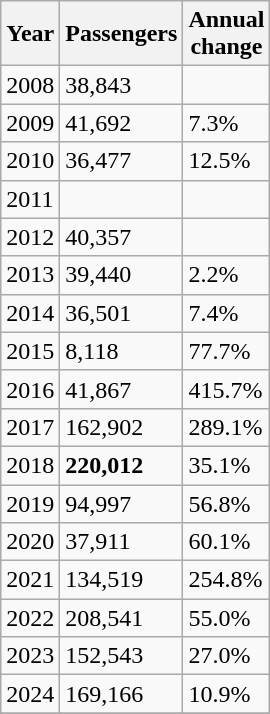<table class="wikitable sortable">
<tr>
<th>Year</th>
<th>Passengers</th>
<th>Annual<br>change</th>
</tr>
<tr>
<td>2008</td>
<td>38,843</td>
<td></td>
</tr>
<tr>
<td>2009</td>
<td>41,692</td>
<td> 7.3%</td>
</tr>
<tr>
<td>2010</td>
<td>36,477</td>
<td> 12.5%</td>
</tr>
<tr>
<td>2011</td>
<td></td>
<td></td>
</tr>
<tr>
<td>2012</td>
<td>40,357</td>
<td></td>
</tr>
<tr>
<td>2013</td>
<td>39,440</td>
<td> 2.2%</td>
</tr>
<tr>
<td>2014</td>
<td>36,501</td>
<td> 7.4%</td>
</tr>
<tr>
<td>2015</td>
<td>8,118</td>
<td> 77.7%</td>
</tr>
<tr>
<td>2016</td>
<td>41,867</td>
<td data-sort-value=415.7> 415.7%</td>
</tr>
<tr>
<td>2017</td>
<td>162,902</td>
<td data-sort-value=289.1> 289.1%</td>
</tr>
<tr>
<td>2018</td>
<td><strong>220,012</strong></td>
<td data-sort-value=35.1> 35.1%</td>
</tr>
<tr>
<td>2019</td>
<td>94,997</td>
<td> 56.8%</td>
</tr>
<tr>
<td>2020</td>
<td>37,911</td>
<td> 60.1%</td>
</tr>
<tr>
<td>2021</td>
<td>134,519</td>
<td> 254.8%</td>
</tr>
<tr>
<td>2022</td>
<td>208,541</td>
<td> 55.0%</td>
</tr>
<tr>
<td>2023</td>
<td>152,543</td>
<td> 27.0%</td>
</tr>
<tr>
<td>2024</td>
<td>169,166</td>
<td> 10.9%</td>
</tr>
<tr>
</tr>
</table>
